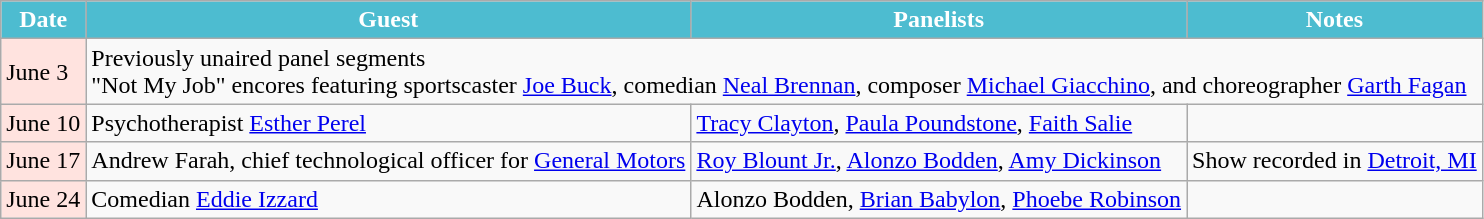<table class="wikitable">
<tr>
<th style="background:#4DBCD0;color:#FFFFFF;">Date</th>
<th style="background:#4DBCD0;color:#FFFFFF;">Guest</th>
<th style="background:#4DBCD0;color:#FFFFFF;">Panelists</th>
<th style="background:#4DBCD0;color:#FFFFFF;">Notes</th>
</tr>
<tr>
<td style="background:#FFE3DF;color:#000000;">June 3</td>
<td colspan="3">Previously unaired panel segments<br>"Not My Job" encores featuring sportscaster <a href='#'>Joe Buck</a>, comedian <a href='#'>Neal Brennan</a>, composer <a href='#'>Michael Giacchino</a>, and choreographer <a href='#'>Garth Fagan</a></td>
</tr>
<tr>
<td style="background:#FFE3DF;color:#000000;">June 10</td>
<td>Psychotherapist <a href='#'>Esther Perel</a></td>
<td><a href='#'>Tracy Clayton</a>, <a href='#'>Paula Poundstone</a>, <a href='#'>Faith Salie</a></td>
<td></td>
</tr>
<tr>
<td style="background:#FFE3DF;color:#000000;">June 17</td>
<td>Andrew Farah, chief technological officer for <a href='#'>General Motors</a></td>
<td><a href='#'>Roy Blount Jr.</a>, <a href='#'>Alonzo Bodden</a>, <a href='#'>Amy Dickinson</a></td>
<td>Show recorded in <a href='#'>Detroit, MI</a> </td>
</tr>
<tr>
<td style="background:#FFE3DF;color:#000000;">June 24</td>
<td>Comedian <a href='#'>Eddie Izzard</a></td>
<td>Alonzo Bodden, <a href='#'>Brian Babylon</a>, <a href='#'>Phoebe Robinson</a></td>
<td></td>
</tr>
</table>
